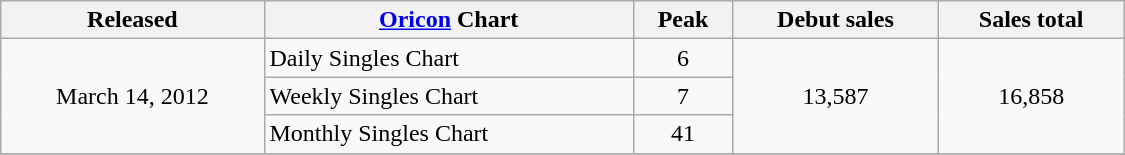<table class="wikitable" style="width:750px;">
<tr>
<th style="text-align:center;">Released</th>
<th style="text-align:center;"><a href='#'>Oricon</a> Chart</th>
<th style="text-align:center;">Peak</th>
<th style="text-align:center;">Debut sales</th>
<th style="text-align:center;">Sales total</th>
</tr>
<tr>
<td style="text-align:center;" rowspan="3">March 14, 2012</td>
<td align="left">Daily Singles Chart</td>
<td style="text-align:center;">6</td>
<td style="text-align:center;" rowspan="3">13,587</td>
<td style="text-align:center;" rowspan="3">16,858</td>
</tr>
<tr>
<td align="left">Weekly Singles Chart</td>
<td style="text-align:center;">7</td>
</tr>
<tr>
<td align="left">Monthly Singles Chart</td>
<td style="text-align:center;">41</td>
</tr>
<tr>
</tr>
</table>
